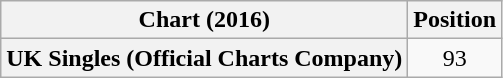<table class="wikitable sortable plainrowheaders" style="text-align:center">
<tr>
<th>Chart (2016)</th>
<th>Position</th>
</tr>
<tr>
<th scope="row">UK Singles (Official Charts Company)</th>
<td>93</td>
</tr>
</table>
